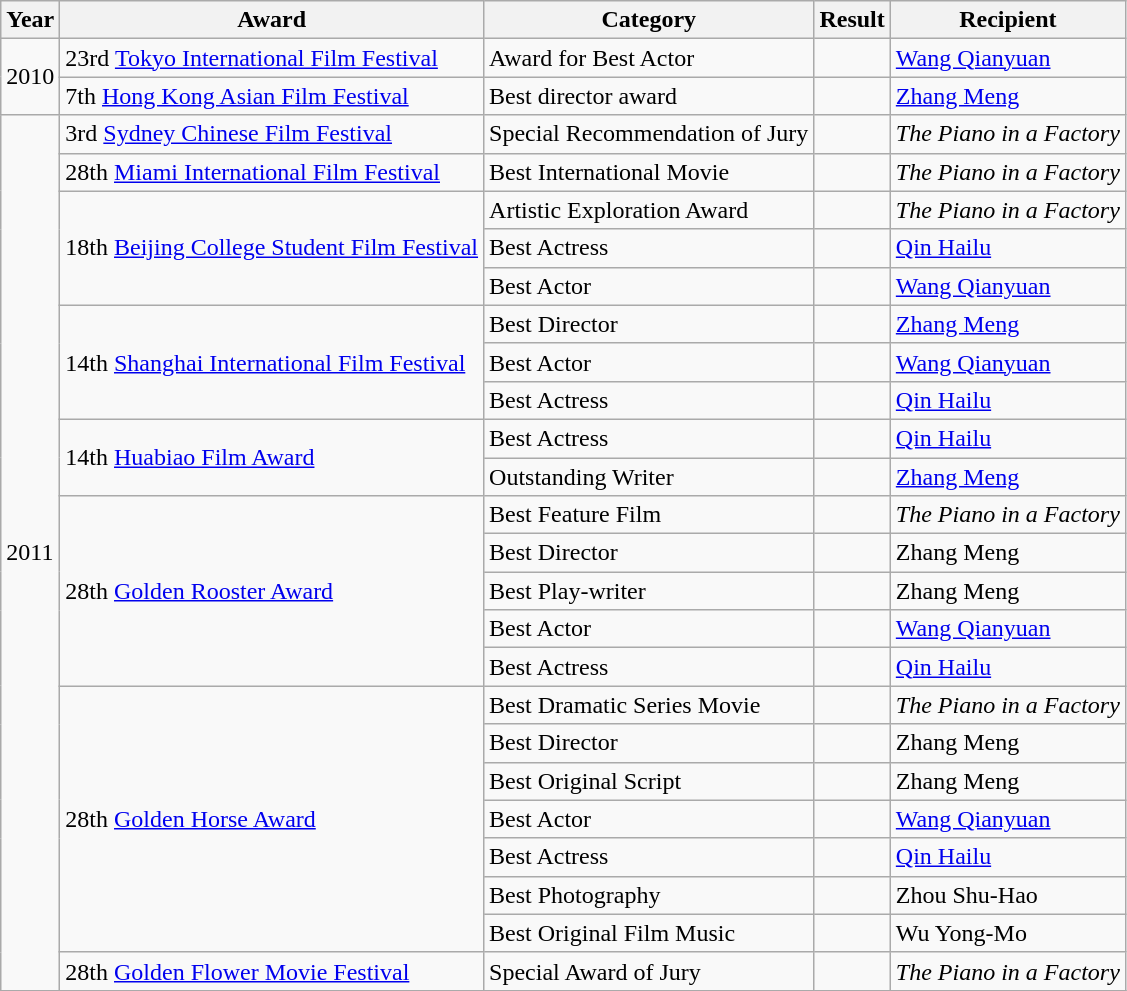<table class="wikitable">
<tr>
<th>Year</th>
<th>Award</th>
<th>Category</th>
<th>Result</th>
<th>Recipient</th>
</tr>
<tr>
<td rowspan=2>2010</td>
<td>23rd <a href='#'>Tokyo International Film Festival</a></td>
<td>Award for Best Actor</td>
<td></td>
<td><a href='#'>Wang Qianyuan</a></td>
</tr>
<tr>
<td>7th <a href='#'>Hong Kong Asian Film Festival</a></td>
<td>Best director award</td>
<td></td>
<td><a href='#'>Zhang Meng</a></td>
</tr>
<tr>
<td rowspan=23>2011</td>
<td>3rd <a href='#'>Sydney Chinese Film Festival</a></td>
<td>Special Recommendation of Jury</td>
<td></td>
<td><em>The Piano in a Factory</em></td>
</tr>
<tr>
<td>28th <a href='#'>Miami International Film Festival</a></td>
<td>Best International Movie</td>
<td></td>
<td><em>The Piano in a Factory</em></td>
</tr>
<tr>
<td rowspan=3>18th <a href='#'>Beijing College Student Film Festival</a></td>
<td>Artistic Exploration Award</td>
<td></td>
<td><em>The Piano in a Factory</em></td>
</tr>
<tr>
<td>Best Actress</td>
<td></td>
<td><a href='#'>Qin Hailu</a></td>
</tr>
<tr>
<td>Best Actor</td>
<td></td>
<td><a href='#'>Wang Qianyuan</a></td>
</tr>
<tr>
<td rowspan=3>14th <a href='#'>Shanghai International Film Festival</a></td>
<td>Best Director</td>
<td></td>
<td><a href='#'>Zhang Meng</a></td>
</tr>
<tr>
<td>Best Actor</td>
<td></td>
<td><a href='#'>Wang Qianyuan</a></td>
</tr>
<tr>
<td>Best Actress</td>
<td></td>
<td><a href='#'>Qin Hailu</a></td>
</tr>
<tr>
<td rowspan=2>14th <a href='#'>Huabiao Film Award</a></td>
<td>Best Actress</td>
<td></td>
<td><a href='#'>Qin Hailu</a></td>
</tr>
<tr>
<td>Outstanding Writer</td>
<td></td>
<td><a href='#'>Zhang Meng</a></td>
</tr>
<tr>
<td rowspan=5>28th <a href='#'>Golden Rooster Award</a></td>
<td>Best Feature Film</td>
<td></td>
<td><em>The Piano in a Factory</em></td>
</tr>
<tr>
<td>Best Director</td>
<td></td>
<td>Zhang Meng</td>
</tr>
<tr>
<td>Best Play-writer</td>
<td></td>
<td>Zhang Meng</td>
</tr>
<tr>
<td>Best Actor</td>
<td></td>
<td><a href='#'>Wang Qianyuan</a></td>
</tr>
<tr>
<td>Best Actress</td>
<td></td>
<td><a href='#'>Qin Hailu</a></td>
</tr>
<tr>
<td rowspan=7>28th <a href='#'>Golden Horse Award</a></td>
<td>Best Dramatic Series Movie</td>
<td></td>
<td><em>The Piano in a Factory</em></td>
</tr>
<tr>
<td>Best Director</td>
<td></td>
<td>Zhang Meng</td>
</tr>
<tr>
<td>Best Original Script</td>
<td></td>
<td>Zhang Meng</td>
</tr>
<tr>
<td>Best Actor</td>
<td></td>
<td><a href='#'>Wang Qianyuan</a></td>
</tr>
<tr>
<td>Best Actress</td>
<td></td>
<td><a href='#'>Qin Hailu</a></td>
</tr>
<tr>
<td>Best Photography</td>
<td></td>
<td>Zhou Shu-Hao</td>
</tr>
<tr>
<td>Best Original Film Music</td>
<td></td>
<td>Wu Yong-Mo</td>
</tr>
<tr>
<td>28th <a href='#'>Golden Flower Movie Festival</a></td>
<td>Special Award of Jury</td>
<td></td>
<td><em>The Piano in a Factory</em></td>
</tr>
<tr>
</tr>
</table>
